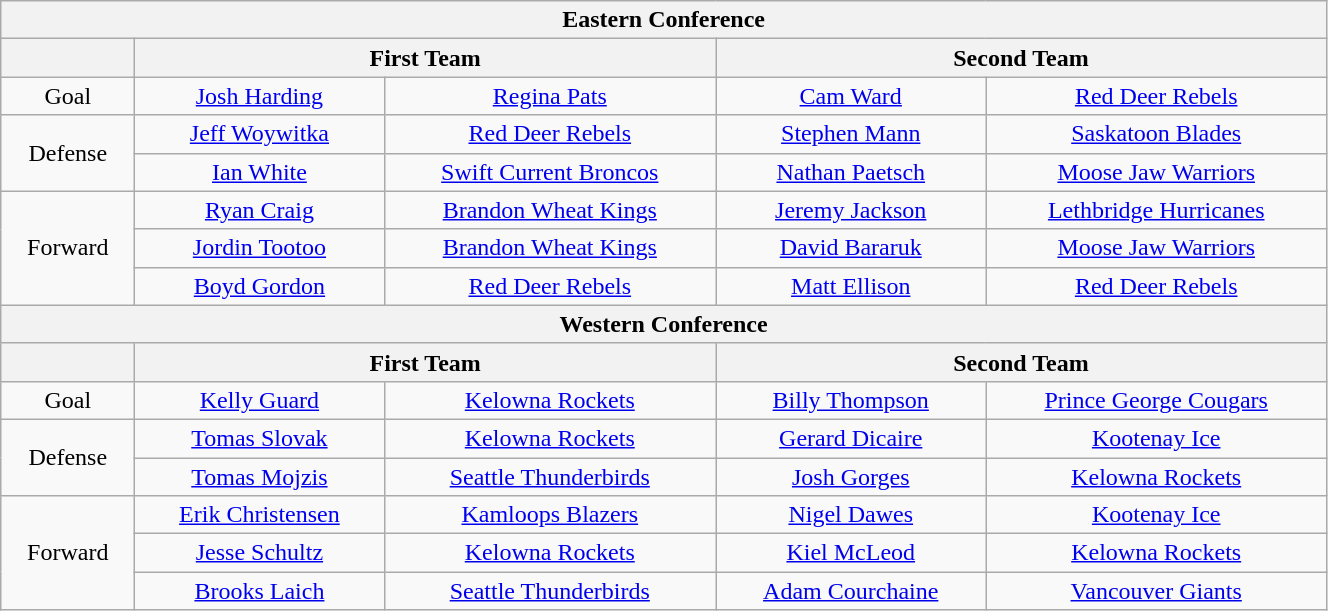<table class="wikitable" style="text-align:center;" width="70%">
<tr>
<th colspan="5">Eastern Conference</th>
</tr>
<tr>
<th></th>
<th colspan="2">First Team</th>
<th colspan="2">Second Team</th>
</tr>
<tr>
<td>Goal</td>
<td><a href='#'>Josh Harding</a></td>
<td><a href='#'>Regina Pats</a></td>
<td><a href='#'>Cam Ward</a></td>
<td><a href='#'>Red Deer Rebels</a></td>
</tr>
<tr>
<td rowspan="2">Defense</td>
<td><a href='#'>Jeff Woywitka</a></td>
<td><a href='#'>Red Deer Rebels</a></td>
<td><a href='#'>Stephen Mann</a></td>
<td><a href='#'>Saskatoon Blades</a></td>
</tr>
<tr>
<td><a href='#'>Ian White</a></td>
<td><a href='#'>Swift Current Broncos</a></td>
<td><a href='#'>Nathan Paetsch</a></td>
<td><a href='#'>Moose Jaw Warriors</a></td>
</tr>
<tr>
<td rowspan="3">Forward</td>
<td><a href='#'>Ryan Craig</a></td>
<td><a href='#'>Brandon Wheat Kings</a></td>
<td><a href='#'>Jeremy Jackson</a></td>
<td><a href='#'>Lethbridge Hurricanes</a></td>
</tr>
<tr>
<td><a href='#'>Jordin Tootoo</a></td>
<td><a href='#'>Brandon Wheat Kings</a></td>
<td><a href='#'>David Bararuk</a></td>
<td><a href='#'>Moose Jaw Warriors</a></td>
</tr>
<tr>
<td><a href='#'>Boyd Gordon</a></td>
<td><a href='#'>Red Deer Rebels</a></td>
<td><a href='#'>Matt Ellison</a></td>
<td><a href='#'>Red Deer Rebels</a></td>
</tr>
<tr>
<th colspan="5">Western Conference</th>
</tr>
<tr>
<th></th>
<th colspan="2">First Team</th>
<th colspan="2">Second Team</th>
</tr>
<tr>
<td>Goal</td>
<td><a href='#'>Kelly Guard</a></td>
<td><a href='#'>Kelowna Rockets</a></td>
<td><a href='#'>Billy Thompson</a></td>
<td><a href='#'>Prince George Cougars</a></td>
</tr>
<tr>
<td rowspan="2">Defense</td>
<td><a href='#'>Tomas Slovak</a></td>
<td><a href='#'>Kelowna Rockets</a></td>
<td><a href='#'>Gerard Dicaire</a></td>
<td><a href='#'>Kootenay Ice</a></td>
</tr>
<tr>
<td><a href='#'>Tomas Mojzis</a></td>
<td><a href='#'>Seattle Thunderbirds</a></td>
<td><a href='#'>Josh Gorges</a></td>
<td><a href='#'>Kelowna Rockets</a></td>
</tr>
<tr>
<td rowspan="3">Forward</td>
<td><a href='#'>Erik Christensen</a></td>
<td><a href='#'>Kamloops Blazers</a></td>
<td><a href='#'>Nigel Dawes</a></td>
<td><a href='#'>Kootenay Ice</a></td>
</tr>
<tr>
<td><a href='#'>Jesse Schultz</a></td>
<td><a href='#'>Kelowna Rockets</a></td>
<td><a href='#'>Kiel McLeod</a></td>
<td><a href='#'>Kelowna Rockets</a></td>
</tr>
<tr>
<td><a href='#'>Brooks Laich</a></td>
<td><a href='#'>Seattle Thunderbirds</a></td>
<td><a href='#'>Adam Courchaine</a></td>
<td><a href='#'>Vancouver Giants</a></td>
</tr>
</table>
